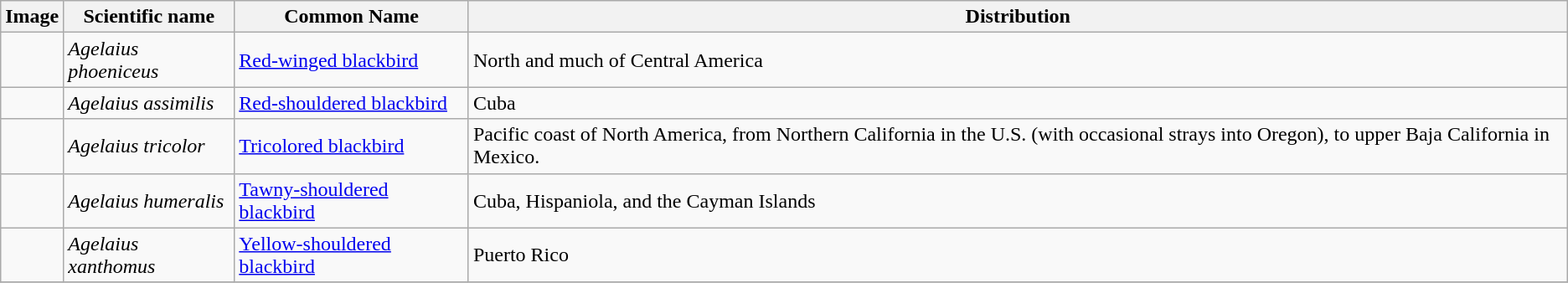<table class="wikitable">
<tr>
<th>Image</th>
<th>Scientific name</th>
<th>Common Name</th>
<th>Distribution</th>
</tr>
<tr>
<td></td>
<td><em>Agelaius phoeniceus</em></td>
<td><a href='#'>Red-winged blackbird</a></td>
<td>North and much of Central America</td>
</tr>
<tr>
<td></td>
<td><em>Agelaius assimilis</em></td>
<td><a href='#'>Red-shouldered blackbird</a></td>
<td>Cuba</td>
</tr>
<tr>
<td></td>
<td><em>Agelaius tricolor</em></td>
<td><a href='#'>Tricolored blackbird</a></td>
<td>Pacific coast of North America, from Northern California in the U.S. (with occasional strays into Oregon), to upper Baja California in Mexico.</td>
</tr>
<tr>
<td></td>
<td><em>Agelaius humeralis</em></td>
<td><a href='#'>Tawny-shouldered blackbird</a></td>
<td>Cuba, Hispaniola, and the Cayman Islands</td>
</tr>
<tr>
<td></td>
<td><em>Agelaius xanthomus</em></td>
<td><a href='#'>Yellow-shouldered blackbird</a></td>
<td>Puerto Rico</td>
</tr>
<tr>
</tr>
</table>
